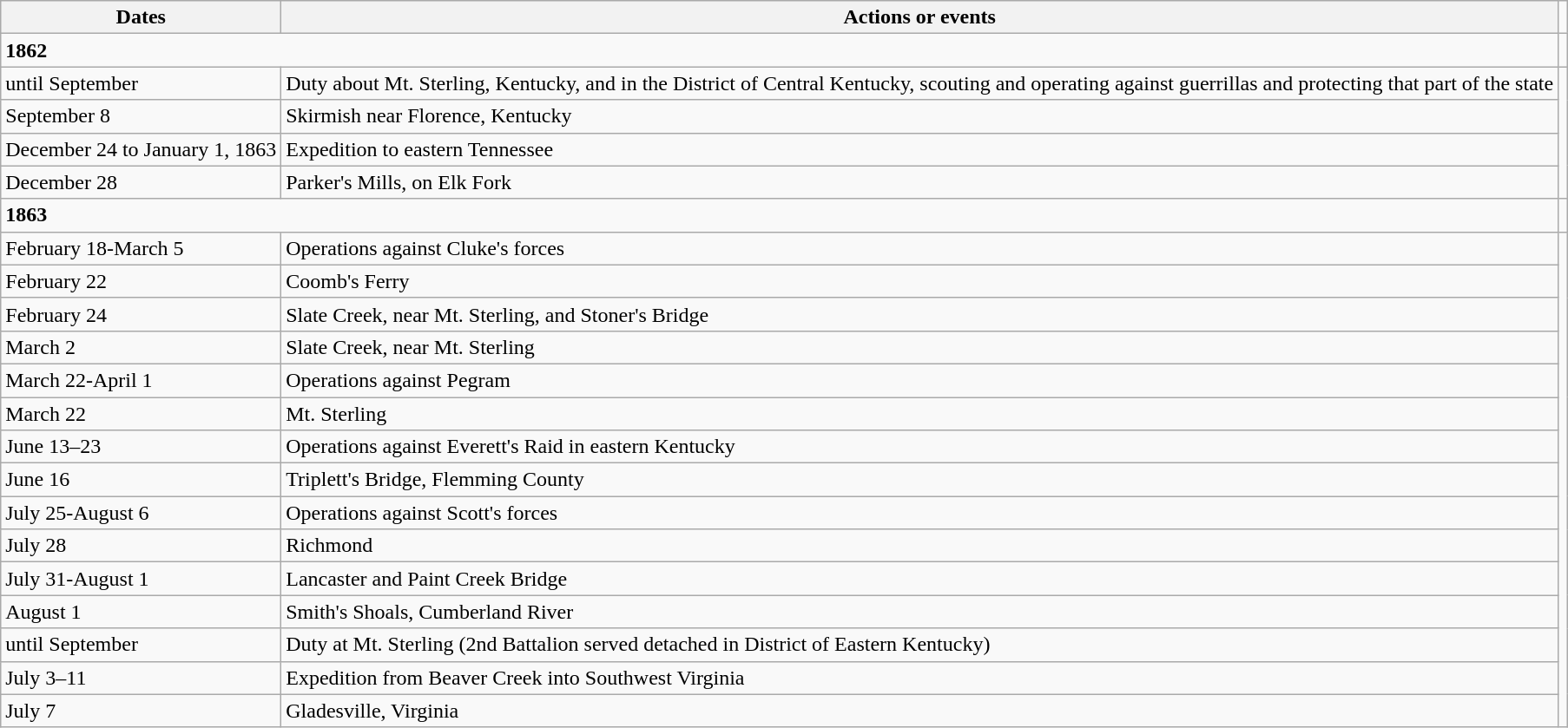<table class= wikitable>
<tr>
<th>Dates</th>
<th>Actions or events</th>
</tr>
<tr>
<td colspan =2><strong>1862</strong></td>
<td></td>
</tr>
<tr>
<td>until September</td>
<td>Duty about Mt. Sterling, Kentucky, and in the District of Central Kentucky, scouting and operating against guerrillas and protecting that part of the state</td>
</tr>
<tr>
<td>September 8</td>
<td>Skirmish near Florence, Kentucky</td>
</tr>
<tr>
<td>December 24 to January 1, 1863</td>
<td>Expedition to eastern Tennessee</td>
</tr>
<tr>
<td>December 28</td>
<td>Parker's Mills, on Elk Fork</td>
</tr>
<tr>
<td colspan =2><strong>1863</strong></td>
<td></td>
</tr>
<tr>
<td>February 18-March 5</td>
<td>Operations against Cluke's forces</td>
</tr>
<tr>
<td>February 22</td>
<td>Coomb's Ferry</td>
</tr>
<tr>
<td>February 24</td>
<td>Slate Creek, near Mt. Sterling, and Stoner's Bridge</td>
</tr>
<tr>
<td>March 2</td>
<td>Slate Creek, near Mt. Sterling</td>
</tr>
<tr>
<td>March 22-April 1</td>
<td>Operations against Pegram</td>
</tr>
<tr>
<td>March 22</td>
<td>Mt. Sterling</td>
</tr>
<tr>
<td>June 13–23</td>
<td>Operations against Everett's Raid in eastern Kentucky</td>
</tr>
<tr>
<td>June 16</td>
<td>Triplett's Bridge, Flemming County</td>
</tr>
<tr>
<td>July 25-August 6</td>
<td>Operations against Scott's forces</td>
</tr>
<tr>
<td>July 28</td>
<td>Richmond</td>
</tr>
<tr>
<td>July 31-August 1</td>
<td>Lancaster and Paint Creek Bridge</td>
</tr>
<tr>
<td>August 1</td>
<td>Smith's Shoals, Cumberland River</td>
</tr>
<tr>
<td>until September</td>
<td>Duty at Mt. Sterling (2nd Battalion served detached in District of Eastern Kentucky)</td>
</tr>
<tr>
<td>July 3–11</td>
<td>Expedition from Beaver Creek into Southwest Virginia</td>
</tr>
<tr>
<td>July 7</td>
<td>Gladesville, Virginia</td>
</tr>
</table>
